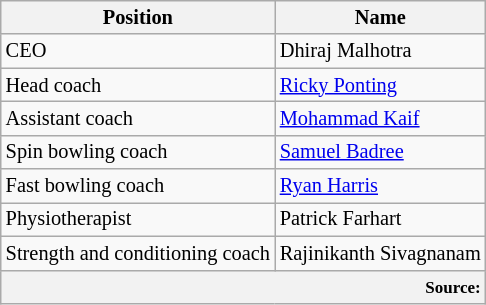<table class="wikitable"  style="font-size:85%;">
<tr>
<th>Position</th>
<th>Name</th>
</tr>
<tr>
<td>CEO</td>
<td>Dhiraj Malhotra</td>
</tr>
<tr>
<td>Head coach</td>
<td><a href='#'>Ricky Ponting</a></td>
</tr>
<tr>
<td>Assistant coach</td>
<td><a href='#'>Mohammad Kaif</a></td>
</tr>
<tr>
<td>Spin bowling coach</td>
<td><a href='#'>Samuel Badree</a></td>
</tr>
<tr>
<td>Fast bowling coach</td>
<td><a href='#'>Ryan Harris</a></td>
</tr>
<tr>
<td>Physiotherapist</td>
<td>Patrick Farhart</td>
</tr>
<tr>
<td>Strength and conditioning coach</td>
<td>Rajinikanth Sivagnanam</td>
</tr>
<tr>
<th colspan="2" style="text-align:right;"><small>Source:</small></th>
</tr>
</table>
